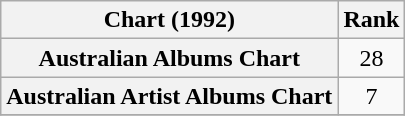<table class="wikitable sortable plainrowheaders" style="text-align:center">
<tr>
<th scope="col">Chart (1992)</th>
<th scope="col">Rank</th>
</tr>
<tr>
<th scope="row">Australian Albums Chart</th>
<td>28</td>
</tr>
<tr>
<th scope="row">Australian Artist Albums Chart</th>
<td>7</td>
</tr>
<tr>
</tr>
</table>
